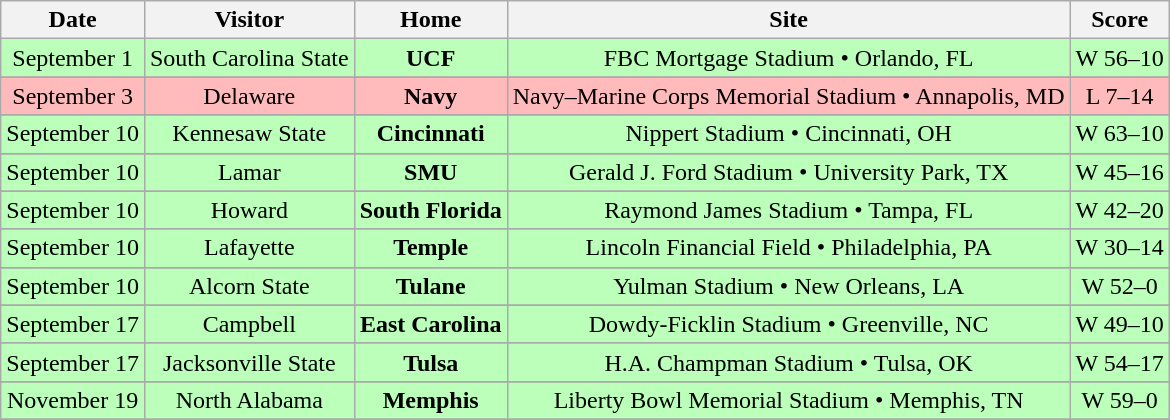<table class="wikitable" style="text-align:center">
<tr>
<th>Date</th>
<th>Visitor</th>
<th>Home</th>
<th>Site</th>
<th>Score</th>
</tr>
<tr style="background:#bfb;">
<td>September 1</td>
<td>South Carolina State</td>
<td><strong>UCF</strong></td>
<td>FBC Mortgage Stadium • Orlando, FL</td>
<td>W 56–10</td>
</tr>
<tr>
</tr>
<tr style="background:#fbb;">
<td>September 3</td>
<td>Delaware</td>
<td><strong>Navy</strong></td>
<td>Navy–Marine Corps Memorial Stadium • Annapolis, MD</td>
<td>L 7–14</td>
</tr>
<tr>
</tr>
<tr style="background:#bfb;">
<td>September 10</td>
<td>Kennesaw State</td>
<td><strong>Cincinnati</strong></td>
<td>Nippert Stadium • Cincinnati, OH</td>
<td>W 63–10</td>
</tr>
<tr>
</tr>
<tr style="background:#bfb;">
<td>September 10</td>
<td>Lamar</td>
<td><strong>SMU</strong></td>
<td>Gerald J. Ford Stadium • University Park, TX</td>
<td>W 45–16</td>
</tr>
<tr>
</tr>
<tr style="background:#bfb;">
<td>September 10</td>
<td>Howard</td>
<td><strong>South Florida</strong></td>
<td>Raymond James Stadium • Tampa, FL</td>
<td>W 42–20</td>
</tr>
<tr>
</tr>
<tr style="background:#bfb;">
<td>September 10</td>
<td>Lafayette</td>
<td><strong>Temple</strong></td>
<td>Lincoln Financial Field • Philadelphia, PA</td>
<td>W 30–14</td>
</tr>
<tr>
</tr>
<tr style="background:#bfb;">
<td>September 10</td>
<td>Alcorn State</td>
<td><strong>Tulane</strong></td>
<td>Yulman Stadium • New Orleans, LA</td>
<td>W 52–0</td>
</tr>
<tr>
</tr>
<tr style="background:#bfb;">
<td>September 17</td>
<td>Campbell</td>
<td><strong>East Carolina</strong></td>
<td>Dowdy-Ficklin Stadium • Greenville, NC</td>
<td>W 49–10</td>
</tr>
<tr>
</tr>
<tr style="background:#bfb;">
<td>September 17</td>
<td>Jacksonville State</td>
<td><strong>Tulsa</strong></td>
<td>H.A. Champman Stadium • Tulsa, OK</td>
<td>W 54–17</td>
</tr>
<tr>
</tr>
<tr style="background:#bfb;">
<td>November 19</td>
<td>North Alabama</td>
<td><strong>Memphis</strong></td>
<td>Liberty Bowl Memorial Stadium • Memphis, TN</td>
<td>W 59–0</td>
</tr>
<tr>
</tr>
</table>
